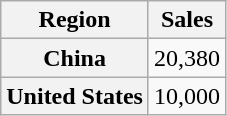<table class="wikitable plainrowheaders" style="text-align:center;">
<tr>
<th>Region</th>
<th>Sales</th>
</tr>
<tr>
<th scope="row">China</th>
<td>20,380</td>
</tr>
<tr>
<th scope="row">United States</th>
<td>10,000</td>
</tr>
</table>
